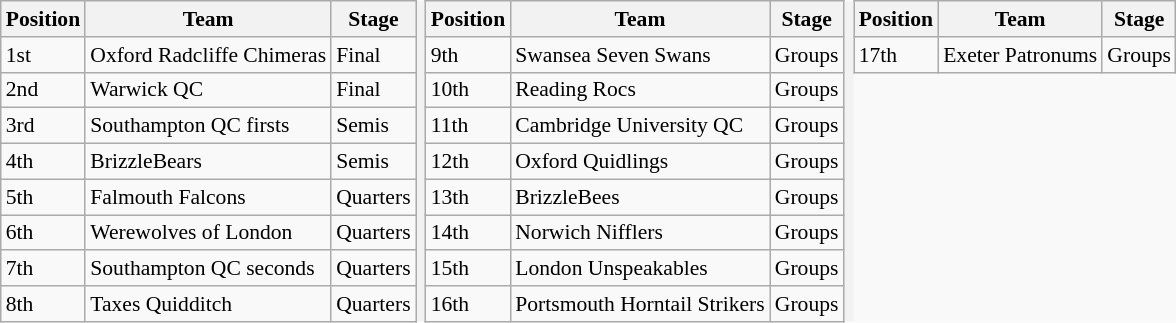<table class="wikitable" style="font-size:90%;border: none;">
<tr>
<th>Position</th>
<th>Team</th>
<th>Stage</th>
<th rowspan="9" style="border: none;"></th>
<th>Position</th>
<th>Team</th>
<th>Stage</th>
<th rowspan="9" style="border: none;"></th>
<th>Position</th>
<th>Team</th>
<th>Stage</th>
</tr>
<tr>
<td>1st</td>
<td>Oxford Radcliffe Chimeras</td>
<td>Final</td>
<td>9th</td>
<td>Swansea Seven Swans</td>
<td>Groups</td>
<td>17th</td>
<td>Exeter Patronums</td>
<td>Groups</td>
</tr>
<tr>
<td>2nd</td>
<td>Warwick QC</td>
<td>Final</td>
<td>10th</td>
<td>Reading Rocs</td>
<td>Groups</td>
</tr>
<tr>
<td>3rd</td>
<td>Southampton QC firsts</td>
<td>Semis</td>
<td>11th</td>
<td>Cambridge University QC</td>
<td>Groups</td>
</tr>
<tr>
<td>4th</td>
<td>BrizzleBears</td>
<td>Semis</td>
<td>12th</td>
<td>Oxford Quidlings</td>
<td>Groups</td>
</tr>
<tr>
<td>5th</td>
<td>Falmouth Falcons</td>
<td>Quarters</td>
<td>13th</td>
<td>BrizzleBees</td>
<td>Groups</td>
</tr>
<tr>
<td>6th</td>
<td>Werewolves of London</td>
<td>Quarters</td>
<td>14th</td>
<td>Norwich Nifflers</td>
<td>Groups</td>
</tr>
<tr>
<td>7th</td>
<td>Southampton QC seconds</td>
<td>Quarters</td>
<td>15th</td>
<td>London Unspeakables</td>
<td>Groups</td>
</tr>
<tr>
<td>8th</td>
<td>Taxes Quidditch</td>
<td>Quarters</td>
<td>16th</td>
<td>Portsmouth Horntail Strikers</td>
<td>Groups</td>
</tr>
</table>
